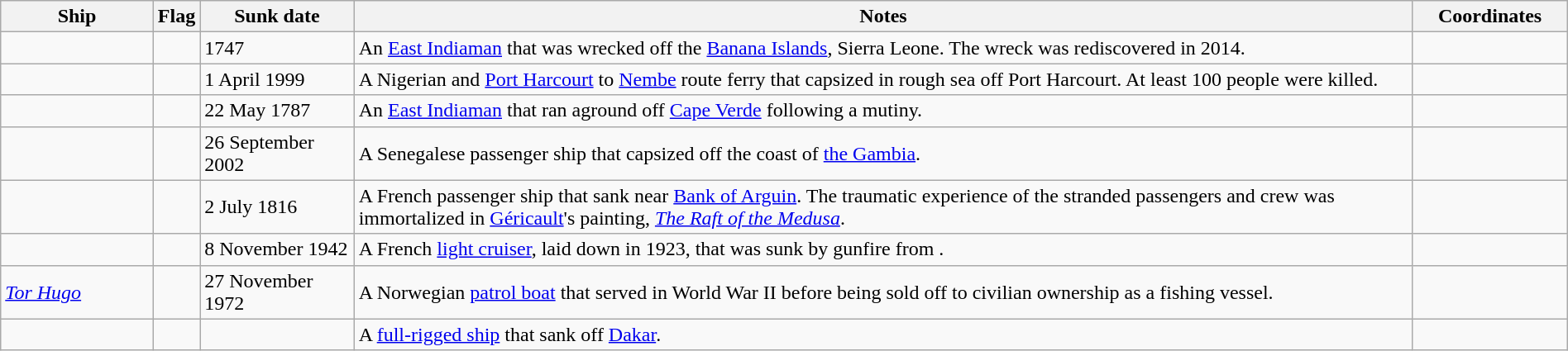<table class=wikitable | style = "width:100%">
<tr>
<th style="width:10%">Ship</th>
<th>Flag</th>
<th style="width:10%">Sunk date</th>
<th style="width:70%">Notes</th>
<th style="width:10%">Coordinates</th>
</tr>
<tr>
<td></td>
<td></td>
<td>1747</td>
<td>An <a href='#'>East Indiaman</a> that was wrecked off the <a href='#'>Banana Islands</a>, Sierra Leone. The wreck was rediscovered in 2014.</td>
<td></td>
</tr>
<tr>
<td></td>
<td></td>
<td>1 April 1999</td>
<td>A Nigerian and <a href='#'>Port Harcourt</a> to <a href='#'>Nembe</a> route ferry that capsized in rough sea off Port Harcourt. At least 100 people were killed.</td>
<td></td>
</tr>
<tr>
<td></td>
<td></td>
<td>22 May 1787</td>
<td>An <a href='#'>East Indiaman</a> that ran aground off <a href='#'>Cape Verde</a> following a mutiny.</td>
<td></td>
</tr>
<tr>
<td></td>
<td></td>
<td>26 September 2002</td>
<td>A Senegalese passenger ship that capsized off the coast of <a href='#'>the Gambia</a>.</td>
<td></td>
</tr>
<tr>
<td></td>
<td></td>
<td>2 July 1816</td>
<td>A French passenger ship that sank near <a href='#'>Bank of Arguin</a>. The traumatic experience of the stranded passengers and crew was immortalized in <a href='#'>Géricault</a>'s painting, <em><a href='#'>The Raft of the Medusa</a></em>.</td>
<td></td>
</tr>
<tr>
<td></td>
<td></td>
<td>8 November 1942</td>
<td>A French  <a href='#'>light cruiser</a>, laid down in 1923, that was sunk by gunfire from .</td>
<td></td>
</tr>
<tr>
<td><a href='#'><em>Tor Hugo</em></a></td>
<td></td>
<td>27 November 1972</td>
<td>A Norwegian <a href='#'>patrol boat</a> that served in World War II before being sold off to civilian ownership as a fishing vessel.</td>
<td></td>
</tr>
<tr>
<td></td>
<td></td>
<td></td>
<td>A <a href='#'>full-rigged ship</a> that sank off <a href='#'>Dakar</a>.</td>
<td></td>
</tr>
</table>
